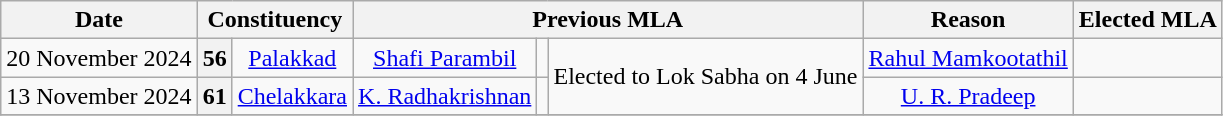<table class="wikitable sortable" style="text-align:center;">
<tr>
<th>Date</th>
<th colspan="2">Constituency</th>
<th colspan="3">Previous MLA</th>
<th>Reason</th>
<th colspan="3">Elected MLA</th>
</tr>
<tr>
<td>20 November 2024</td>
<th>56</th>
<td><a href='#'>Palakkad</a></td>
<td><a href='#'>Shafi Parambil</a></td>
<td></td>
<td Rowspan=2>Elected to Lok Sabha on 4 June</td>
<td><a href='#'>Rahul Mamkootathil</a></td>
<td></td>
</tr>
<tr>
<td>13 November 2024</td>
<th>61</th>
<td><a href='#'>Chelakkara</a></td>
<td><a href='#'>K. Radhakrishnan</a></td>
<td></td>
<td><a href='#'>U. R. Pradeep</a></td>
<td></td>
</tr>
<tr>
</tr>
</table>
